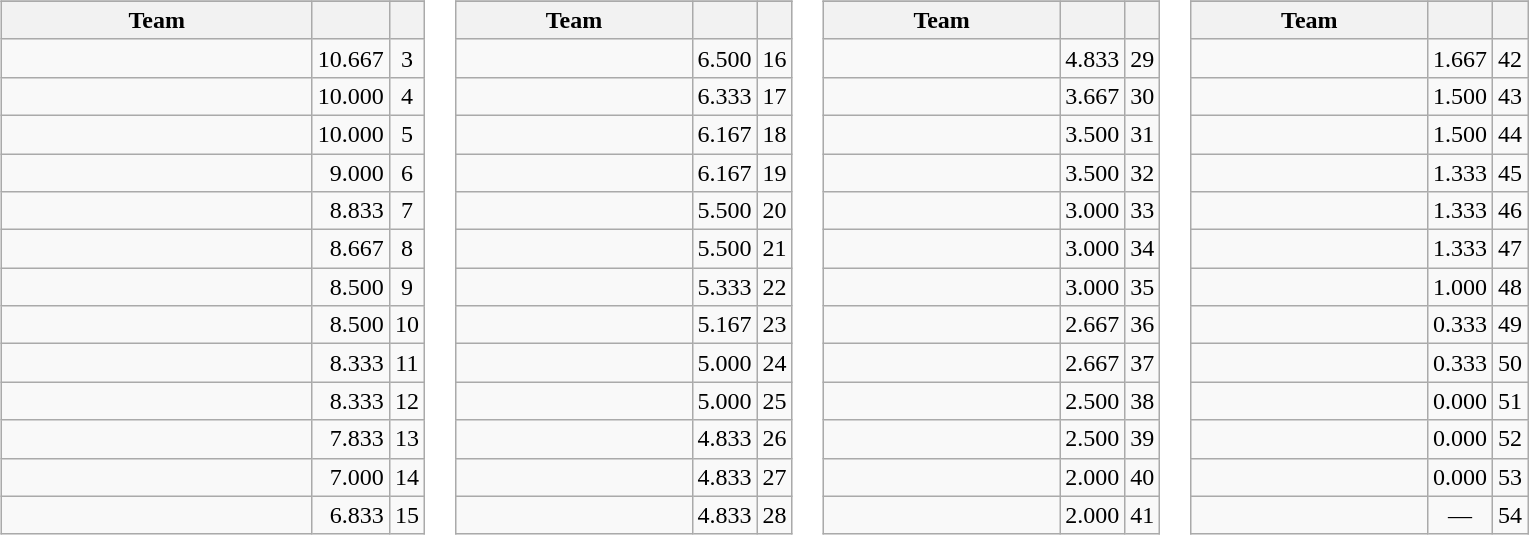<table>
<tr>
</tr>
<tr valign=top>
<td><br><table class="wikitable">
<tr>
</tr>
<tr>
<th width=200>Team</th>
<th></th>
<th></th>
</tr>
<tr>
<td><strong></strong></td>
<td align=right>10.667</td>
<td align=center>3</td>
</tr>
<tr>
<td><strong></strong></td>
<td align=right>10.000</td>
<td align=center>4</td>
</tr>
<tr>
<td></td>
<td align=right>10.000</td>
<td align=center>5</td>
</tr>
<tr>
<td></td>
<td align=right>9.000</td>
<td align=center>6</td>
</tr>
<tr>
<td></td>
<td align=right>8.833</td>
<td align=center>7</td>
</tr>
<tr>
<td></td>
<td align=right>8.667</td>
<td align=center>8</td>
</tr>
<tr>
<td><strong></strong></td>
<td align=right>8.500</td>
<td align=center>9</td>
</tr>
<tr>
<td></td>
<td align=right>8.500</td>
<td align=center>10</td>
</tr>
<tr>
<td><strong></strong></td>
<td align=right>8.333</td>
<td align=center>11</td>
</tr>
<tr>
<td><strong></strong></td>
<td align=right>8.333</td>
<td align=center>12</td>
</tr>
<tr>
<td></td>
<td align=right>7.833</td>
<td align=center>13</td>
</tr>
<tr>
<td><strong></strong></td>
<td align=right>7.000</td>
<td align=center>14</td>
</tr>
<tr>
<td><strong></strong></td>
<td align=right>6.833</td>
<td align=center>15</td>
</tr>
</table>
</td>
<td><br><table class="wikitable">
<tr>
</tr>
<tr>
<th width=150>Team</th>
<th></th>
<th></th>
</tr>
<tr>
<td></td>
<td align=right>6.500</td>
<td align=center>16</td>
</tr>
<tr>
<td></td>
<td align=right>6.333</td>
<td align=center>17</td>
</tr>
<tr>
<td></td>
<td align=right>6.167</td>
<td align=center>18</td>
</tr>
<tr>
<td><strong></strong></td>
<td align=right>6.167</td>
<td align=center>19</td>
</tr>
<tr>
<td><strong></strong></td>
<td align=right>5.500</td>
<td align=center>20</td>
</tr>
<tr>
<td><strong></strong></td>
<td align=right>5.500</td>
<td align=center>21</td>
</tr>
<tr>
<td><strong></strong></td>
<td align=right>5.333</td>
<td align=center>22</td>
</tr>
<tr>
<td></td>
<td align=right>5.167</td>
<td align=center>23</td>
</tr>
<tr>
<td></td>
<td align=right>5.000</td>
<td align=center>24</td>
</tr>
<tr>
<td></td>
<td align=right>5.000</td>
<td align=center>25</td>
</tr>
<tr>
<td></td>
<td align=right>4.833</td>
<td align=center>26</td>
</tr>
<tr>
<td></td>
<td align=right>4.833</td>
<td align=center>27</td>
</tr>
<tr>
<td></td>
<td align=right>4.833</td>
<td align=center>28</td>
</tr>
</table>
</td>
<td><br><table class="wikitable">
<tr>
</tr>
<tr>
<th width=150>Team</th>
<th></th>
<th></th>
</tr>
<tr>
<td><strong></strong></td>
<td align=right>4.833</td>
<td align=center>29</td>
</tr>
<tr>
<td></td>
<td align=right>3.667</td>
<td align=center>30</td>
</tr>
<tr>
<td><strong></strong></td>
<td align=right>3.500</td>
<td align=center>31</td>
</tr>
<tr>
<td></td>
<td align=right>3.500</td>
<td align=center>32</td>
</tr>
<tr>
<td></td>
<td align=right>3.000</td>
<td align=center>33</td>
</tr>
<tr>
<td></td>
<td align=right>3.000</td>
<td align=center>34</td>
</tr>
<tr>
<td></td>
<td align=right>3.000</td>
<td align=center>35</td>
</tr>
<tr>
<td></td>
<td align=right>2.667</td>
<td align=center>36</td>
</tr>
<tr>
<td></td>
<td align=right>2.667</td>
<td align=center>37</td>
</tr>
<tr>
<td></td>
<td align=right>2.500</td>
<td align=center>38</td>
</tr>
<tr>
<td></td>
<td align=right>2.500</td>
<td align=center>39</td>
</tr>
<tr>
<td></td>
<td align=right>2.000</td>
<td align=center>40</td>
</tr>
<tr>
<td></td>
<td align=right>2.000</td>
<td align=center>41</td>
</tr>
</table>
</td>
<td><br><table class="wikitable">
<tr>
</tr>
<tr>
<th width=150>Team</th>
<th></th>
<th></th>
</tr>
<tr>
<td></td>
<td align=right>1.667</td>
<td align=center>42</td>
</tr>
<tr>
<td></td>
<td align=right>1.500</td>
<td align=center>43</td>
</tr>
<tr>
<td></td>
<td align=right>1.500</td>
<td align=center>44</td>
</tr>
<tr>
<td></td>
<td align=right>1.333</td>
<td align=center>45</td>
</tr>
<tr>
<td></td>
<td align=right>1.333</td>
<td align=center>46</td>
</tr>
<tr>
<td></td>
<td align=right>1.333</td>
<td align=center>47</td>
</tr>
<tr>
<td></td>
<td align=right>1.000</td>
<td align=center>48</td>
</tr>
<tr>
<td></td>
<td align=right>0.333</td>
<td align=center>49</td>
</tr>
<tr>
<td></td>
<td align=right>0.333</td>
<td align=center>50</td>
</tr>
<tr>
<td></td>
<td align=right>0.000</td>
<td align=center>51</td>
</tr>
<tr>
<td></td>
<td align=right>0.000</td>
<td align=center>52</td>
</tr>
<tr>
<td></td>
<td align=right>0.000</td>
<td align=center>53</td>
</tr>
<tr>
<td></td>
<td align=center>—</td>
<td align=center>54</td>
</tr>
</table>
</td>
</tr>
</table>
